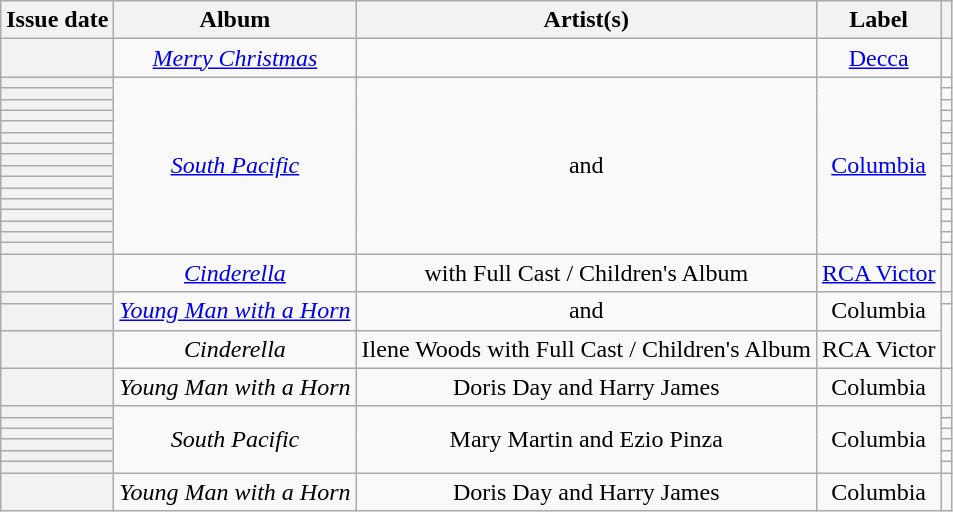<table class="wikitable sortable plainrowheaders" style="text-align: center">
<tr>
<th scope=col>Issue date</th>
<th scope=col>Album</th>
<th scope=col>Artist(s)</th>
<th scope=col>Label</th>
<th scope=col class="unsortable"></th>
</tr>
<tr>
<th scope="row"></th>
<td><em><a href='#'>Merry Christmas</a></em></td>
<td></td>
<td><a href='#'>Decca</a></td>
<td style="text-align: center;"></td>
</tr>
<tr>
<th scope="row"></th>
<td rowspan="16"><em><a href='#'>South Pacific</a></em></td>
<td rowspan="16"> and </td>
<td rowspan="16"><a href='#'>Columbia</a></td>
<td style="text-align: center;"></td>
</tr>
<tr>
<th scope="row"></th>
<td style="text-align: center;"></td>
</tr>
<tr>
<th scope="row"></th>
<td style="text-align: center;"></td>
</tr>
<tr>
<th scope="row"></th>
<td style="text-align: center;"></td>
</tr>
<tr>
<th scope="row"></th>
<td style="text-align: center;"></td>
</tr>
<tr>
<th scope="row"></th>
<td style="text-align: center;"></td>
</tr>
<tr>
<th scope="row"></th>
<td style="text-align: center;"></td>
</tr>
<tr>
<th scope="row"></th>
<td style="text-align: center;"></td>
</tr>
<tr>
<th scope="row"></th>
<td style="text-align: center;"></td>
</tr>
<tr>
<th scope="row"></th>
<td style="text-align: center;"></td>
</tr>
<tr>
<th scope="row"></th>
<td style="text-align: center;"></td>
</tr>
<tr>
<th scope="row"></th>
<td style="text-align: center;"></td>
</tr>
<tr>
<th scope="row"></th>
<td style="text-align: center;"></td>
</tr>
<tr>
<th scope="row"></th>
<td style="text-align: center;"></td>
</tr>
<tr>
<th scope="row"></th>
<td style="text-align: center;"></td>
</tr>
<tr>
<th scope="row"></th>
<td style="text-align: center;"></td>
</tr>
<tr>
<th scope="row"></th>
<td><em><a href='#'>Cinderella</a></em></td>
<td> with Full Cast / Children's Album</td>
<td><a href='#'>RCA Victor</a></td>
<td style="text-align: center;"></td>
</tr>
<tr>
<th scope="row"></th>
<td rowspan="2"><em><a href='#'>Young Man with a Horn</a></em></td>
<td rowspan="2"> and </td>
<td rowspan="2">Columbia</td>
<td style="text-align: center;"></td>
</tr>
<tr>
<th scope="row"></th>
<td rowspan="2" style="text-align: center;"></td>
</tr>
<tr>
<th scope="row"></th>
<td><em>Cinderella</em></td>
<td data-sort-value="Woods, Ilene">Ilene Woods with Full Cast / Children's Album</td>
<td>RCA Victor</td>
</tr>
<tr>
<th scope="row"></th>
<td><em>Young Man with a Horn</em></td>
<td>Doris Day and Harry James</td>
<td>Columbia</td>
<td style="text-align: center;"></td>
</tr>
<tr>
<th scope="row"></th>
<td rowspan="6"><em>South Pacific</em></td>
<td rowspan="6">Mary Martin and Ezio Pinza</td>
<td rowspan="6">Columbia</td>
<td style="text-align: center;"></td>
</tr>
<tr>
<th scope="row"></th>
<td style="text-align: center;"></td>
</tr>
<tr>
<th scope="row"></th>
<td style="text-align: center;"></td>
</tr>
<tr>
<th scope="row"></th>
<td style="text-align: center;"></td>
</tr>
<tr>
<th scope="row"></th>
<td style="text-align: center;"></td>
</tr>
<tr>
<th scope="row"></th>
<td style="text-align: center;"></td>
</tr>
<tr>
<th scope="row"></th>
<td><em>Young Man with a Horn</em></td>
<td>Doris Day and Harry James</td>
<td>Columbia</td>
<td style="text-align: center;"></td>
</tr>
</table>
